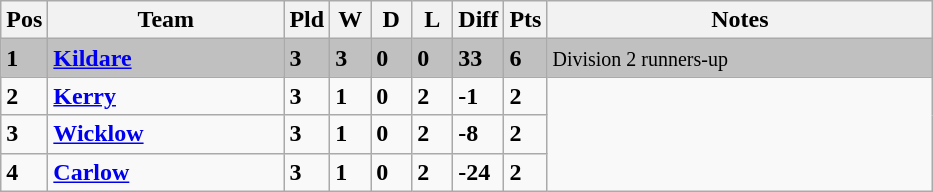<table class="wikitable" style="text-align: centre;">
<tr>
<th width=20>Pos</th>
<th width=150>Team</th>
<th width=20>Pld</th>
<th width=20>W</th>
<th width=20>D</th>
<th width=20>L</th>
<th width=20>Diff</th>
<th width=20>Pts</th>
<th width=250>Notes</th>
</tr>
<tr style="background:silver;">
<td><strong>1</strong></td>
<td align=left><strong> <a href='#'>Kildare</a> </strong></td>
<td><strong>3</strong></td>
<td><strong>3</strong></td>
<td><strong>0</strong></td>
<td><strong>0</strong></td>
<td><strong>33</strong></td>
<td><strong>6</strong></td>
<td><small> Division 2 runners-up</small></td>
</tr>
<tr>
<td><strong>2</strong></td>
<td align=left><strong> <a href='#'>Kerry</a> </strong></td>
<td><strong>3</strong></td>
<td><strong>1</strong></td>
<td><strong>0</strong></td>
<td><strong>2</strong></td>
<td><strong>-1</strong></td>
<td><strong>2</strong></td>
</tr>
<tr>
<td><strong>3</strong></td>
<td align=left><strong> <a href='#'>Wicklow</a> </strong></td>
<td><strong>3</strong></td>
<td><strong>1</strong></td>
<td><strong>0</strong></td>
<td><strong>2</strong></td>
<td><strong>-8</strong></td>
<td><strong>2</strong></td>
</tr>
<tr>
<td><strong>4</strong></td>
<td align=left><strong> <a href='#'>Carlow</a> </strong></td>
<td><strong>3</strong></td>
<td><strong>1</strong></td>
<td><strong>0</strong></td>
<td><strong>2</strong></td>
<td><strong>-24</strong></td>
<td><strong>2</strong></td>
</tr>
</table>
